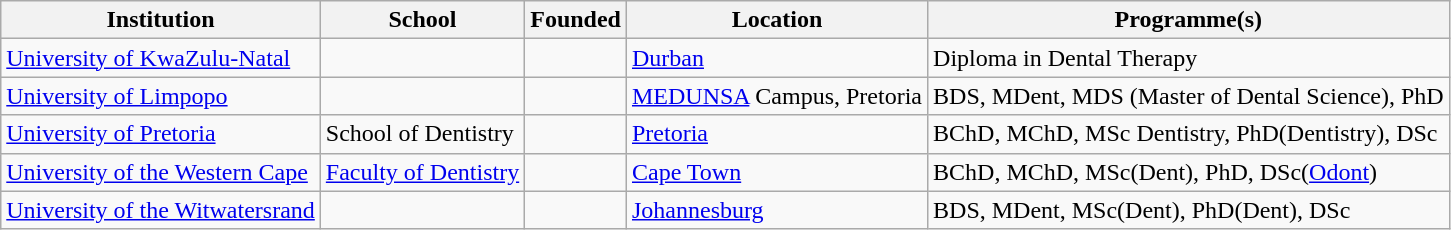<table class="wikitable sortable" style="text-align: centre;">
<tr ">
<th>Institution</th>
<th>School</th>
<th>Founded</th>
<th>Location</th>
<th>Programme(s)</th>
</tr>
<tr>
<td><a href='#'>University of KwaZulu-Natal</a></td>
<td></td>
<td></td>
<td><a href='#'>Durban</a></td>
<td>Diploma in Dental Therapy</td>
</tr>
<tr>
<td><a href='#'>University of Limpopo</a></td>
<td></td>
<td></td>
<td><a href='#'>MEDUNSA</a> Campus, Pretoria</td>
<td>BDS, MDent, MDS (Master of Dental Science), PhD</td>
</tr>
<tr>
<td><a href='#'>University of Pretoria</a></td>
<td>School of Dentistry</td>
<td></td>
<td><a href='#'>Pretoria</a></td>
<td>BChD, MChD, MSc Dentistry, PhD(Dentistry), DSc</td>
</tr>
<tr>
<td><a href='#'>University of the Western Cape</a></td>
<td><a href='#'>Faculty of Dentistry</a></td>
<td></td>
<td><a href='#'>Cape Town</a></td>
<td>BChD, MChD, MSc(Dent), PhD, DSc(<a href='#'>Odont</a>)</td>
</tr>
<tr>
<td><a href='#'>University of the Witwatersrand</a></td>
<td></td>
<td></td>
<td><a href='#'>Johannesburg</a></td>
<td>BDS, MDent, MSc(Dent), PhD(Dent), DSc</td>
</tr>
</table>
